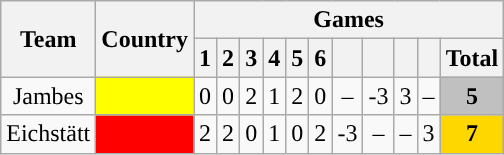<table class="wikitable plainrowheaders" style="text-align:center;">
<tr>
<th rowspan=2>Team</th>
<th rowspan=2>Country</th>
<th colspan=11>Games</th>
</tr>
<tr>
<th>1</th>
<th>2</th>
<th>3</th>
<th>4</th>
<th>5</th>
<th>6</th>
<th></th>
<th></th>
<th></th>
<th></th>
<th>Total</th>
</tr>
<tr>
<td>Jambes</td>
<td style="background:yellow"></td>
<td>0</td>
<td>0</td>
<td>2</td>
<td>1</td>
<td>2</td>
<td>0</td>
<td>–</td>
<td>-3</td>
<td>3</td>
<td>–</td>
<td style="font-weight:bold; background:silver;">5</td>
</tr>
<tr>
<td>Eichstätt</td>
<td style="background:red"></td>
<td>2</td>
<td>2</td>
<td>0</td>
<td>1</td>
<td>0</td>
<td>2</td>
<td>-3</td>
<td>–</td>
<td>–</td>
<td>3</td>
<td style="font-weight:bold; background:gold;">7</td>
</tr>
</table>
